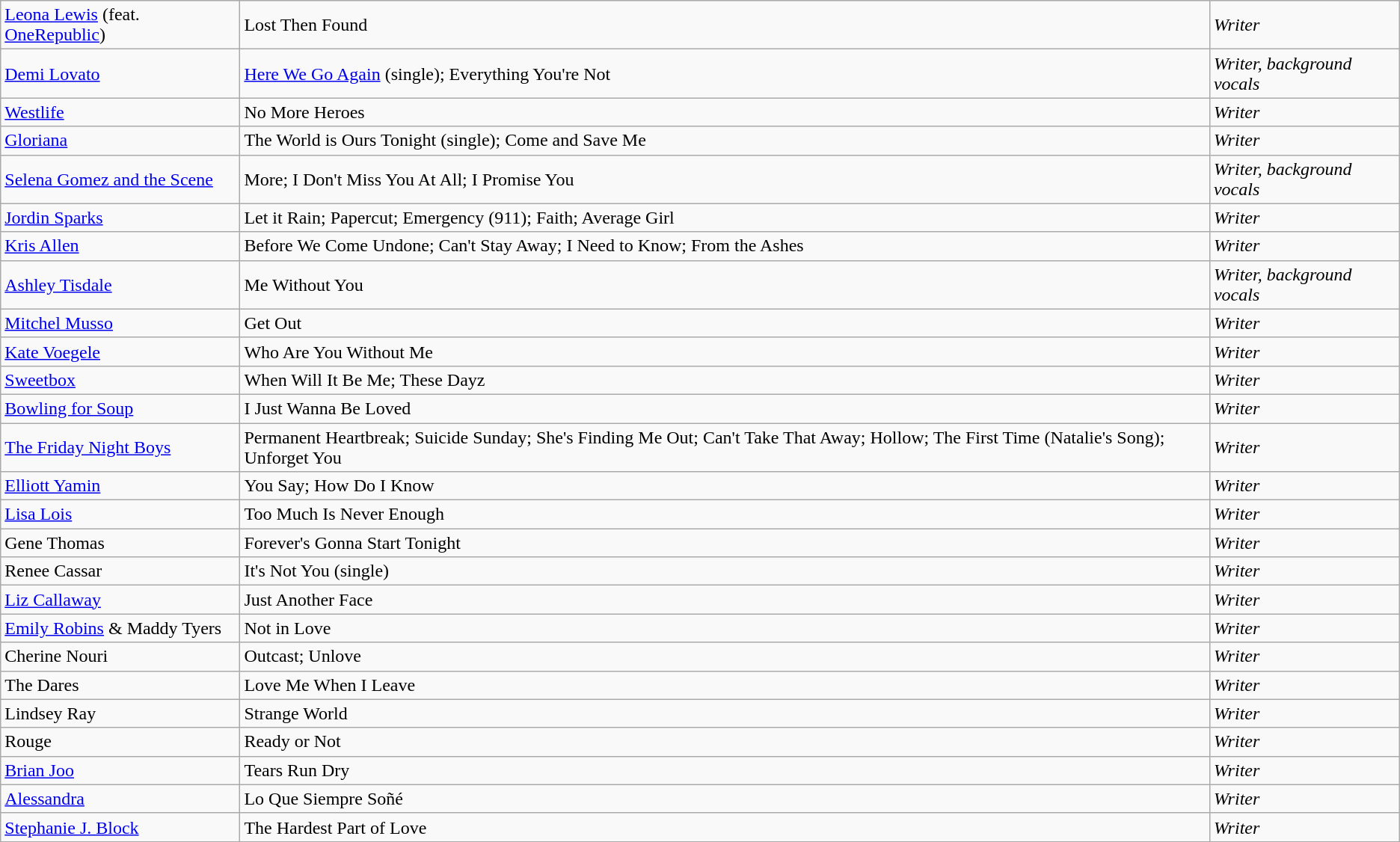<table class="wikitable">
<tr>
<td><a href='#'>Leona Lewis</a> (feat. <a href='#'>OneRepublic</a>)</td>
<td>Lost Then Found</td>
<td><em>Writer</em></td>
</tr>
<tr>
<td><a href='#'>Demi Lovato</a></td>
<td><a href='#'>Here We Go Again</a> (single); Everything You're Not</td>
<td><em>Writer, background vocals</em></td>
</tr>
<tr>
<td><a href='#'>Westlife</a></td>
<td>No More Heroes</td>
<td><em>Writer</em></td>
</tr>
<tr>
<td><a href='#'>Gloriana</a></td>
<td>The World is Ours Tonight (single); Come and Save Me</td>
<td><em>Writer</em></td>
</tr>
<tr>
<td><a href='#'>Selena Gomez and the Scene</a></td>
<td>More; I Don't Miss You At All; I Promise You</td>
<td><em>Writer, background vocals</em></td>
</tr>
<tr>
<td><a href='#'>Jordin Sparks</a></td>
<td>Let it Rain; Papercut; Emergency (911); Faith; Average Girl</td>
<td><em>Writer</em></td>
</tr>
<tr>
<td><a href='#'>Kris Allen</a></td>
<td>Before We Come Undone; Can't Stay Away; I Need to Know; From the Ashes</td>
<td><em>Writer</em></td>
</tr>
<tr>
<td><a href='#'>Ashley Tisdale</a></td>
<td>Me Without You</td>
<td><em>Writer, background vocals</em></td>
</tr>
<tr>
<td><a href='#'>Mitchel Musso</a></td>
<td>Get Out</td>
<td><em>Writer</em></td>
</tr>
<tr>
<td><a href='#'>Kate Voegele</a></td>
<td>Who Are You Without Me</td>
<td><em>Writer</em></td>
</tr>
<tr>
<td><a href='#'>Sweetbox</a></td>
<td>When Will It Be Me; These Dayz</td>
<td><em>Writer</em></td>
</tr>
<tr>
<td><a href='#'>Bowling for Soup</a></td>
<td>I Just Wanna Be Loved</td>
<td><em>Writer</em></td>
</tr>
<tr>
<td><a href='#'>The Friday Night Boys</a></td>
<td>Permanent Heartbreak; Suicide Sunday; She's Finding Me Out; Can't Take That Away; Hollow; The First Time (Natalie's Song); Unforget You</td>
<td><em>Writer</em></td>
</tr>
<tr>
<td><a href='#'>Elliott Yamin</a></td>
<td>You Say; How Do I Know</td>
<td><em>Writer</em></td>
</tr>
<tr>
<td><a href='#'>Lisa Lois</a></td>
<td>Too Much Is Never Enough</td>
<td><em>Writer</em></td>
</tr>
<tr>
<td>Gene Thomas</td>
<td>Forever's Gonna Start Tonight</td>
<td><em>Writer</em></td>
</tr>
<tr>
<td>Renee Cassar</td>
<td>It's Not You (single)</td>
<td><em>Writer</em></td>
</tr>
<tr>
<td><a href='#'>Liz Callaway</a></td>
<td>Just Another Face</td>
<td><em>Writer</em></td>
</tr>
<tr>
<td><a href='#'>Emily Robins</a> & Maddy Tyers</td>
<td>Not in Love</td>
<td><em>Writer</em></td>
</tr>
<tr>
<td>Cherine Nouri</td>
<td>Outcast; Unlove</td>
<td><em>Writer</em></td>
</tr>
<tr>
<td>The Dares</td>
<td>Love Me When I Leave</td>
<td><em>Writer</em></td>
</tr>
<tr>
<td>Lindsey Ray</td>
<td>Strange World</td>
<td><em>Writer</em></td>
</tr>
<tr>
<td>Rouge</td>
<td>Ready or Not</td>
<td><em>Writer</em></td>
</tr>
<tr>
<td><a href='#'>Brian Joo</a></td>
<td>Tears Run Dry</td>
<td><em>Writer</em></td>
</tr>
<tr>
<td><a href='#'>Alessandra</a></td>
<td>Lo Que Siempre Soñé</td>
<td><em>Writer</em></td>
</tr>
<tr>
<td><a href='#'>Stephanie J. Block</a></td>
<td>The Hardest Part of Love</td>
<td><em>Writer</em></td>
</tr>
</table>
